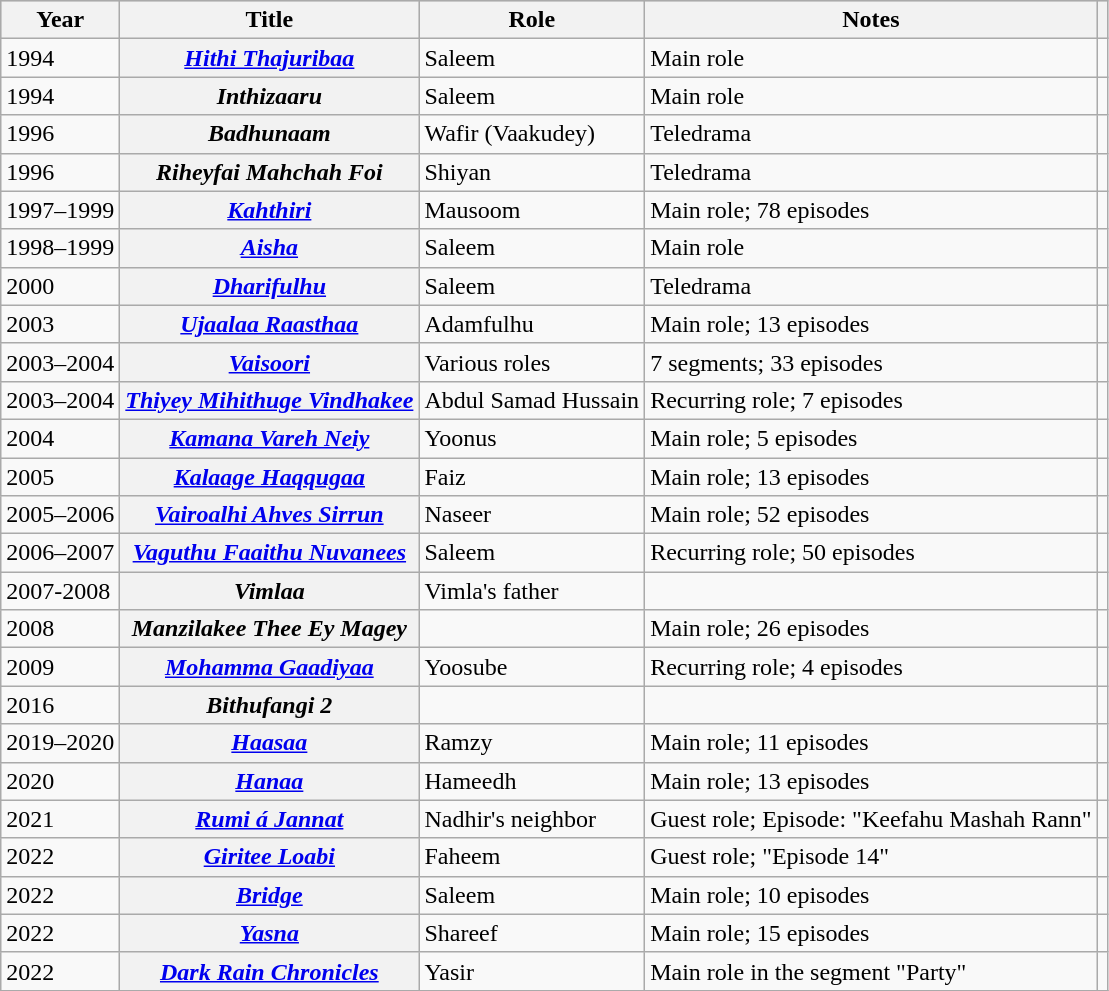<table class="wikitable sortable plainrowheaders">
<tr style="background:#ccc; text-align:center;">
<th scope="col">Year</th>
<th scope="col">Title</th>
<th scope="col">Role</th>
<th scope="col">Notes</th>
<th scope="col" class="unsortable"></th>
</tr>
<tr>
<td>1994</td>
<th scope="row"><em><a href='#'>Hithi Thajuribaa</a></em></th>
<td>Saleem</td>
<td>Main role</td>
<td style="text-align: center;"></td>
</tr>
<tr>
<td>1994</td>
<th scope="row"><em>Inthizaaru</em></th>
<td>Saleem</td>
<td>Main role</td>
<td></td>
</tr>
<tr>
<td>1996</td>
<th scope="row"><em>Badhunaam</em></th>
<td>Wafir (Vaakudey)</td>
<td>Teledrama</td>
<td></td>
</tr>
<tr>
<td>1996</td>
<th scope="row"><em>Riheyfai Mahchah Foi</em></th>
<td>Shiyan</td>
<td>Teledrama</td>
<td></td>
</tr>
<tr>
<td>1997–1999</td>
<th scope="row"><em><a href='#'>Kahthiri</a></em></th>
<td>Mausoom</td>
<td>Main role; 78 episodes</td>
<td style="text-align: center;"></td>
</tr>
<tr>
<td>1998–1999</td>
<th scope="row"><em><a href='#'>Aisha</a></em></th>
<td>Saleem</td>
<td>Main role</td>
<td style="text-align: center;"></td>
</tr>
<tr>
<td>2000</td>
<th scope="row"><em><a href='#'>Dharifulhu</a></em></th>
<td>Saleem</td>
<td>Teledrama</td>
<td></td>
</tr>
<tr>
<td>2003</td>
<th scope="row"><em><a href='#'>Ujaalaa Raasthaa</a></em></th>
<td>Adamfulhu</td>
<td>Main role; 13 episodes</td>
<td style="text-align: center;"></td>
</tr>
<tr>
<td>2003–2004</td>
<th scope="row"><em><a href='#'>Vaisoori</a></em></th>
<td>Various roles</td>
<td>7 segments; 33 episodes</td>
<td style="text-align: center;"></td>
</tr>
<tr>
<td>2003–2004</td>
<th scope="row"><em><a href='#'>Thiyey Mihithuge Vindhakee</a></em></th>
<td>Abdul Samad Hussain</td>
<td>Recurring role; 7 episodes</td>
<td style="text-align: center;"></td>
</tr>
<tr>
<td>2004</td>
<th scope="row"><em><a href='#'>Kamana Vareh Neiy</a></em></th>
<td>Yoonus</td>
<td>Main role; 5 episodes</td>
<td style="text-align: center;"></td>
</tr>
<tr>
<td>2005</td>
<th scope="row"><em><a href='#'>Kalaage Haqqugaa</a></em></th>
<td>Faiz</td>
<td>Main role; 13 episodes</td>
<td style="text-align: center;"></td>
</tr>
<tr>
<td>2005–2006</td>
<th scope="row"><em><a href='#'>Vairoalhi Ahves Sirrun</a></em></th>
<td>Naseer</td>
<td>Main role; 52 episodes</td>
<td style="text-align: center;"></td>
</tr>
<tr>
<td>2006–2007</td>
<th scope="row"><em><a href='#'>Vaguthu Faaithu Nuvanees</a></em></th>
<td>Saleem</td>
<td>Recurring role; 50 episodes</td>
<td style="text-align: center;"></td>
</tr>
<tr>
<td>2007-2008</td>
<th scope="row"><em>Vimlaa</em></th>
<td>Vimla's father</td>
<td></td>
<td></td>
</tr>
<tr>
<td>2008</td>
<th scope="row"><em>Manzilakee Thee Ey Magey</em></th>
<td></td>
<td>Main role; 26 episodes</td>
<td></td>
</tr>
<tr>
<td>2009</td>
<th scope="row"><em><a href='#'>Mohamma Gaadiyaa</a></em></th>
<td>Yoosube</td>
<td>Recurring role; 4 episodes</td>
<td style="text-align: center;"></td>
</tr>
<tr>
<td>2016</td>
<th scope="row"><em>Bithufangi 2</em></th>
<td></td>
<td></td>
<td></td>
</tr>
<tr>
<td>2019–2020</td>
<th scope="row"><em><a href='#'>Haasaa</a></em></th>
<td>Ramzy</td>
<td>Main role; 11 episodes</td>
<td style="text-align: center;"></td>
</tr>
<tr>
<td>2020</td>
<th scope="row"><a href='#'><em>Hanaa</em></a></th>
<td>Hameedh</td>
<td>Main role; 13 episodes</td>
<td style="text-align: center;"></td>
</tr>
<tr>
<td>2021</td>
<th scope="row"><em><a href='#'>Rumi á Jannat</a></em></th>
<td>Nadhir's neighbor</td>
<td>Guest role; Episode: "Keefahu Mashah Rann"</td>
<td style="text-align: center;"></td>
</tr>
<tr>
<td>2022</td>
<th scope="row"><em><a href='#'>Giritee Loabi</a></em></th>
<td>Faheem</td>
<td>Guest role; "Episode 14"</td>
<td style="text-align: center;"></td>
</tr>
<tr>
<td>2022</td>
<th scope="row"><em><a href='#'>Bridge</a></em></th>
<td>Saleem</td>
<td>Main role; 10 episodes</td>
<td style="text-align: center;"></td>
</tr>
<tr>
<td>2022</td>
<th scope="row"><em><a href='#'>Yasna</a></em></th>
<td>Shareef</td>
<td>Main role; 15 episodes</td>
<td style="text-align: center;"></td>
</tr>
<tr>
<td>2022</td>
<th scope="row"><em><a href='#'>Dark Rain Chronicles</a></em></th>
<td>Yasir</td>
<td>Main role in the segment "Party"</td>
<td style="text-align: center;"></td>
</tr>
<tr>
</tr>
</table>
